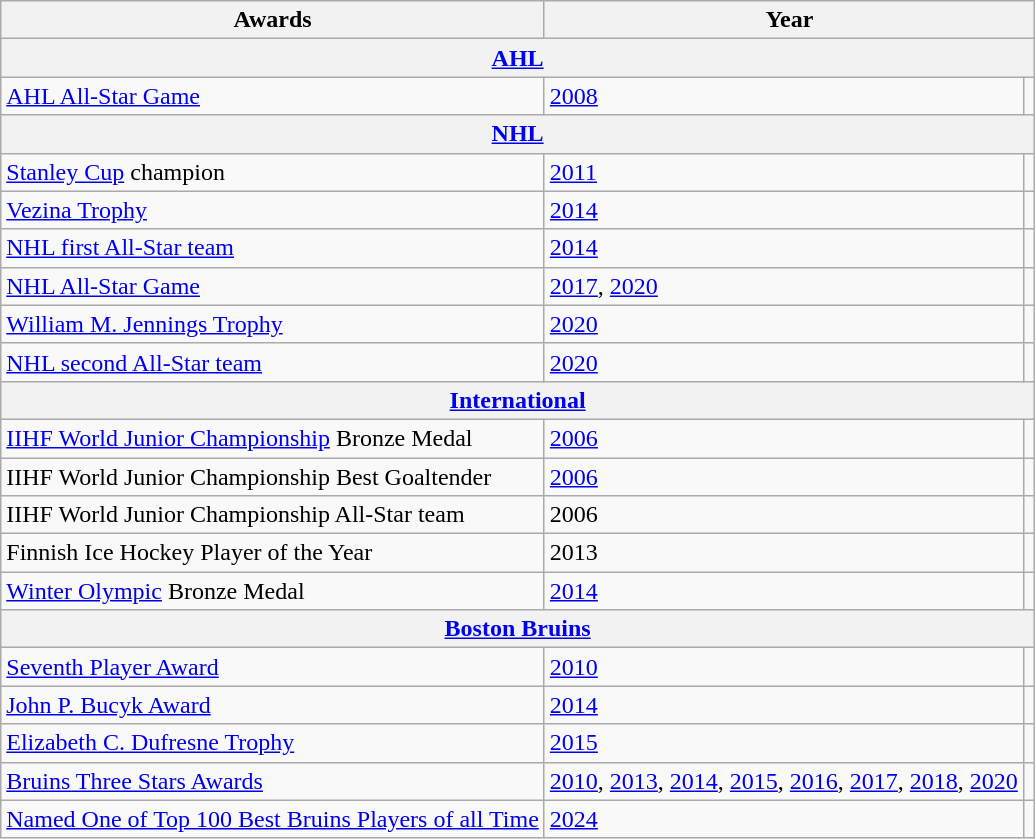<table class="wikitable">
<tr>
<th>Awards</th>
<th colspan="2">Year</th>
</tr>
<tr>
<th colspan="3"><a href='#'>AHL</a></th>
</tr>
<tr>
<td><a href='#'>AHL All-Star Game</a></td>
<td><a href='#'>2008</a></td>
<td></td>
</tr>
<tr>
<th colspan="3"><a href='#'>NHL</a></th>
</tr>
<tr>
<td><a href='#'>Stanley Cup</a> champion</td>
<td><a href='#'>2011</a></td>
<td></td>
</tr>
<tr>
<td><a href='#'>Vezina Trophy</a></td>
<td><a href='#'>2014</a></td>
<td></td>
</tr>
<tr>
<td><a href='#'>NHL first All-Star team</a></td>
<td><a href='#'>2014</a></td>
<td></td>
</tr>
<tr>
<td><a href='#'>NHL All-Star Game</a></td>
<td><a href='#'>2017</a>, <a href='#'>2020</a></td>
<td></td>
</tr>
<tr>
<td><a href='#'>William M. Jennings Trophy</a></td>
<td><a href='#'>2020</a></td>
<td></td>
</tr>
<tr>
<td><a href='#'>NHL second All-Star team</a></td>
<td><a href='#'>2020</a></td>
<td></td>
</tr>
<tr>
<th colspan="3"><a href='#'>International</a></th>
</tr>
<tr>
<td><a href='#'>IIHF World Junior Championship</a> Bronze Medal</td>
<td><a href='#'>2006</a></td>
<td></td>
</tr>
<tr>
<td>IIHF World Junior Championship Best Goaltender</td>
<td><a href='#'>2006</a></td>
<td></td>
</tr>
<tr>
<td>IIHF World Junior Championship All-Star team</td>
<td>2006</td>
<td></td>
</tr>
<tr>
<td>Finnish Ice Hockey Player of the Year</td>
<td>2013</td>
<td></td>
</tr>
<tr>
<td><a href='#'>Winter Olympic</a> Bronze Medal</td>
<td><a href='#'>2014</a></td>
<td></td>
</tr>
<tr>
<th colspan="3"><a href='#'>Boston Bruins</a></th>
</tr>
<tr>
<td><a href='#'>Seventh Player Award</a></td>
<td><a href='#'>2010</a></td>
<td></td>
</tr>
<tr>
<td><a href='#'>John P. Bucyk Award</a></td>
<td><a href='#'>2014</a></td>
<td></td>
</tr>
<tr>
<td><a href='#'>Elizabeth C. Dufresne Trophy</a></td>
<td><a href='#'>2015</a></td>
<td></td>
</tr>
<tr>
<td><a href='#'>Bruins Three Stars Awards</a></td>
<td><a href='#'>2010</a>, <a href='#'>2013</a>, <a href='#'>2014</a>, <a href='#'>2015</a>, <a href='#'>2016</a>, <a href='#'>2017</a>, <a href='#'>2018</a>, <a href='#'>2020</a></td>
<td></td>
</tr>
<tr>
<td><a href='#'>Named One of Top 100 Best Bruins Players of all Time</a></td>
<td><a href='#'>2024</a></td>
<td></td>
</tr>
</table>
